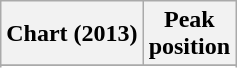<table class="wikitable sortable">
<tr>
<th>Chart (2013)</th>
<th>Peak<br>position</th>
</tr>
<tr>
</tr>
<tr>
</tr>
<tr>
</tr>
</table>
